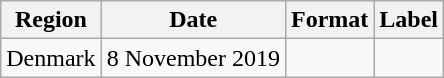<table class=wikitable>
<tr>
<th>Region</th>
<th>Date</th>
<th>Format</th>
<th>Label</th>
</tr>
<tr>
<td>Denmark</td>
<td>8 November 2019</td>
<td></td>
<td></td>
</tr>
</table>
